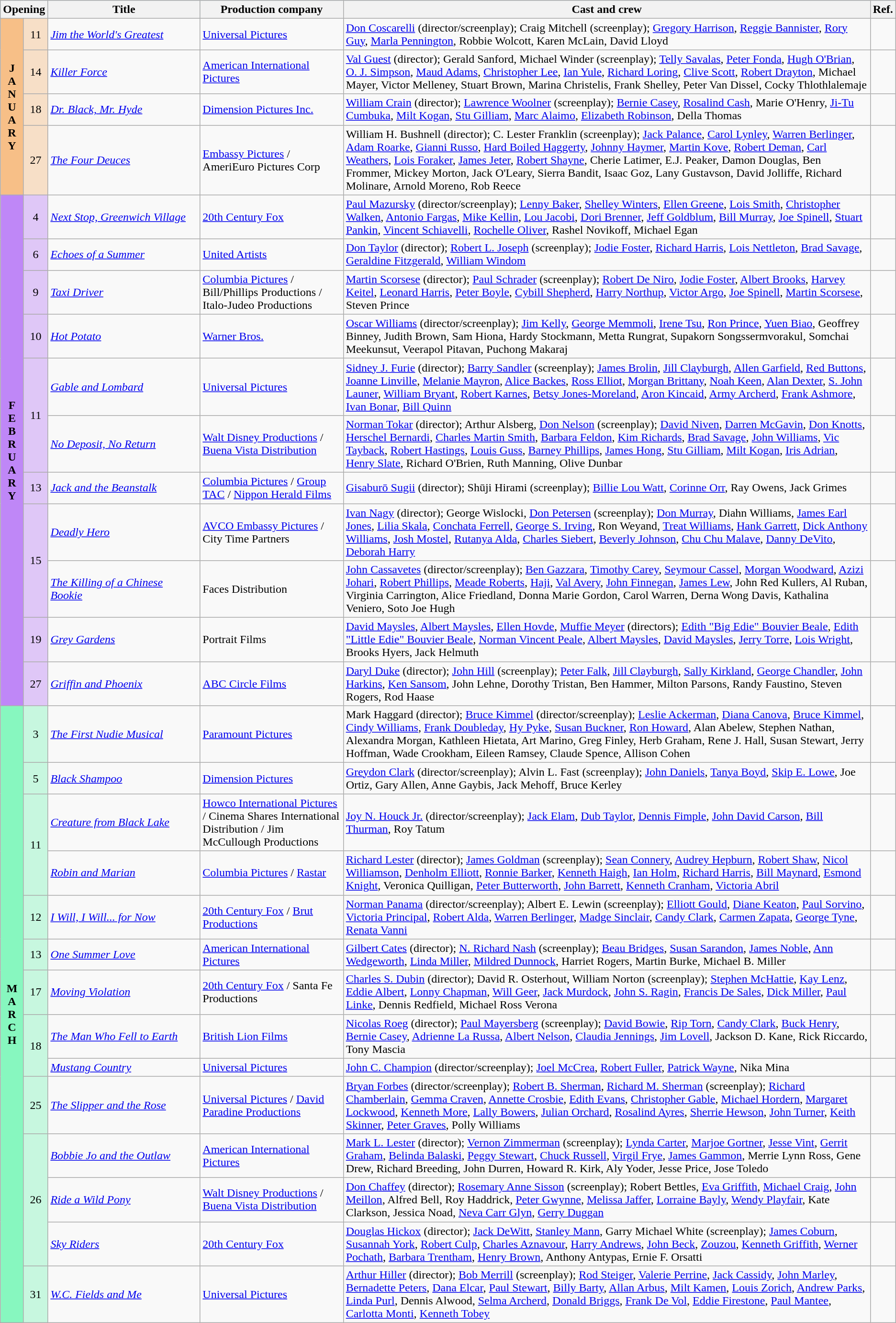<table class="wikitable sortable">
<tr style="background:#b0e0e6; text-align:center;">
<th colspan="2">Opening</th>
<th style="width:17%;">Title</th>
<th style="width:16%;">Production company</th>
<th>Cast and crew</th>
<th class="unsortable">Ref.</th>
</tr>
<tr>
<th rowspan="4" style="text-align:center; background:#f7bf87;"><strong>J<br>A<br>N<br>U<br>A<br>R<br>Y</strong></th>
<td style="text-align:center; background:#f7dfc7;">11</td>
<td><em><a href='#'>Jim the World's Greatest</a></em></td>
<td><a href='#'>Universal Pictures</a></td>
<td><a href='#'>Don Coscarelli</a> (director/screenplay); Craig Mitchell (screenplay); <a href='#'>Gregory Harrison</a>, <a href='#'>Reggie Bannister</a>, <a href='#'>Rory Guy</a>, <a href='#'>Marla Pennington</a>, Robbie Wolcott, Karen McLain, David Lloyd</td>
<td></td>
</tr>
<tr>
<td style="text-align:center; background:#f7dfc7;">14</td>
<td><em><a href='#'>Killer Force</a></em></td>
<td><a href='#'>American International Pictures</a></td>
<td><a href='#'>Val Guest</a> (director); Gerald Sanford, Michael Winder (screenplay); <a href='#'>Telly Savalas</a>, <a href='#'>Peter Fonda</a>, <a href='#'>Hugh O'Brian</a>, <a href='#'>O. J. Simpson</a>, <a href='#'>Maud Adams</a>, <a href='#'>Christopher Lee</a>, <a href='#'>Ian Yule</a>, <a href='#'>Richard Loring</a>, <a href='#'>Clive Scott</a>, <a href='#'>Robert Drayton</a>, Michael Mayer, Victor Melleney, Stuart Brown, Marina Christelis, Frank Shelley, Peter Van Dissel, Cocky Thlothlalemaje</td>
<td></td>
</tr>
<tr>
<td style="text-align:center; background:#f7dfc7;">18</td>
<td><em><a href='#'>Dr. Black, Mr. Hyde</a></em></td>
<td><a href='#'>Dimension Pictures Inc.</a></td>
<td><a href='#'>William Crain</a> (director); <a href='#'>Lawrence Woolner</a> (screenplay); <a href='#'>Bernie Casey</a>, <a href='#'>Rosalind Cash</a>, Marie O'Henry, <a href='#'>Ji-Tu Cumbuka</a>, <a href='#'>Milt Kogan</a>, <a href='#'>Stu Gilliam</a>, <a href='#'>Marc Alaimo</a>, <a href='#'>Elizabeth Robinson</a>, Della Thomas</td>
<td></td>
</tr>
<tr>
<td style="text-align:center; background:#f7dfc7;">27</td>
<td><em><a href='#'>The Four Deuces</a></em></td>
<td><a href='#'>Embassy Pictures</a> / AmeriEuro Pictures Corp</td>
<td>William H. Bushnell (director); C. Lester Franklin (screenplay); <a href='#'>Jack Palance</a>, <a href='#'>Carol Lynley</a>, <a href='#'>Warren Berlinger</a>, <a href='#'>Adam Roarke</a>, <a href='#'>Gianni Russo</a>, <a href='#'>Hard Boiled Haggerty</a>, <a href='#'>Johnny Haymer</a>, <a href='#'>Martin Kove</a>, <a href='#'>Robert Deman</a>, <a href='#'>Carl Weathers</a>, <a href='#'>Lois Foraker</a>, <a href='#'>James Jeter</a>, <a href='#'>Robert Shayne</a>, Cherie Latimer, E.J. Peaker, Damon Douglas, Ben Frommer, Mickey Morton, Jack O'Leary, Sierra Bandit, Isaac Goz, Lany Gustavson, David Jolliffe, Richard Molinare, Arnold Moreno, Rob Reece</td>
<td></td>
</tr>
<tr>
<th rowspan="11" style="text-align:center; background:#bf87f7;"><strong>F<br>E<br>B<br>R<br>U<br>A<br>R<br>Y</strong></th>
<td style="text-align:center; background:#dfc7f7;">4</td>
<td><em><a href='#'>Next Stop, Greenwich Village</a></em></td>
<td><a href='#'>20th Century Fox</a></td>
<td><a href='#'>Paul Mazursky</a> (director/screenplay); <a href='#'>Lenny Baker</a>, <a href='#'>Shelley Winters</a>, <a href='#'>Ellen Greene</a>, <a href='#'>Lois Smith</a>, <a href='#'>Christopher Walken</a>, <a href='#'>Antonio Fargas</a>, <a href='#'>Mike Kellin</a>, <a href='#'>Lou Jacobi</a>, <a href='#'>Dori Brenner</a>, <a href='#'>Jeff Goldblum</a>, <a href='#'>Bill Murray</a>, <a href='#'>Joe Spinell</a>, <a href='#'>Stuart Pankin</a>, <a href='#'>Vincent Schiavelli</a>, <a href='#'>Rochelle Oliver</a>, Rashel Novikoff, Michael Egan</td>
<td></td>
</tr>
<tr>
<td style="text-align:center; background:#dfc7f7;">6</td>
<td><em><a href='#'>Echoes of a Summer</a></em></td>
<td><a href='#'>United Artists</a></td>
<td><a href='#'>Don Taylor</a> (director); <a href='#'>Robert L. Joseph</a> (screenplay); <a href='#'>Jodie Foster</a>, <a href='#'>Richard Harris</a>, <a href='#'>Lois Nettleton</a>, <a href='#'>Brad Savage</a>, <a href='#'>Geraldine Fitzgerald</a>, <a href='#'>William Windom</a></td>
<td></td>
</tr>
<tr>
<td style="text-align:center; background:#dfc7f7;">9</td>
<td><em><a href='#'>Taxi Driver</a></em></td>
<td><a href='#'>Columbia Pictures</a> / Bill/Phillips Productions / Italo-Judeo Productions</td>
<td><a href='#'>Martin Scorsese</a> (director); <a href='#'>Paul Schrader</a> (screenplay); <a href='#'>Robert De Niro</a>, <a href='#'>Jodie Foster</a>, <a href='#'>Albert Brooks</a>, <a href='#'>Harvey Keitel</a>, <a href='#'>Leonard Harris</a>, <a href='#'>Peter Boyle</a>, <a href='#'>Cybill Shepherd</a>, <a href='#'>Harry Northup</a>, <a href='#'>Victor Argo</a>, <a href='#'>Joe Spinell</a>, <a href='#'>Martin Scorsese</a>, Steven Prince</td>
<td></td>
</tr>
<tr>
<td style="text-align:center; background:#dfc7f7;">10</td>
<td><em><a href='#'>Hot Potato</a></em></td>
<td><a href='#'>Warner Bros.</a></td>
<td><a href='#'>Oscar Williams</a> (director/screenplay); <a href='#'>Jim Kelly</a>, <a href='#'>George Memmoli</a>, <a href='#'>Irene Tsu</a>, <a href='#'>Ron Prince</a>, <a href='#'>Yuen Biao</a>, Geoffrey Binney, Judith Brown, Sam Hiona, Hardy Stockmann, Metta Rungrat, Supakorn Songssermvorakul, Somchai Meekunsut, Veerapol Pitavan, Puchong Makaraj</td>
<td></td>
</tr>
<tr>
<td rowspan="2" style="text-align:center; background:#dfc7f7;">11</td>
<td><em><a href='#'>Gable and Lombard</a></em></td>
<td><a href='#'>Universal Pictures</a></td>
<td><a href='#'>Sidney J. Furie</a> (director); <a href='#'>Barry Sandler</a> (screenplay); <a href='#'>James Brolin</a>, <a href='#'>Jill Clayburgh</a>, <a href='#'>Allen Garfield</a>, <a href='#'>Red Buttons</a>, <a href='#'>Joanne Linville</a>, <a href='#'>Melanie Mayron</a>, <a href='#'>Alice Backes</a>, <a href='#'>Ross Elliot</a>, <a href='#'>Morgan Brittany</a>, <a href='#'>Noah Keen</a>, <a href='#'>Alan Dexter</a>, <a href='#'>S. John Launer</a>, <a href='#'>William Bryant</a>, <a href='#'>Robert Karnes</a>, <a href='#'>Betsy Jones-Moreland</a>, <a href='#'>Aron Kincaid</a>, <a href='#'>Army Archerd</a>, <a href='#'>Frank Ashmore</a>, <a href='#'>Ivan Bonar</a>, <a href='#'>Bill Quinn</a></td>
<td></td>
</tr>
<tr>
<td><em><a href='#'>No Deposit, No Return</a></em></td>
<td><a href='#'>Walt Disney Productions</a> / <a href='#'>Buena Vista Distribution</a></td>
<td><a href='#'>Norman Tokar</a> (director); Arthur Alsberg, <a href='#'>Don Nelson</a> (screenplay); <a href='#'>David Niven</a>, <a href='#'>Darren McGavin</a>, <a href='#'>Don Knotts</a>, <a href='#'>Herschel Bernardi</a>, <a href='#'>Charles Martin Smith</a>, <a href='#'>Barbara Feldon</a>, <a href='#'>Kim Richards</a>, <a href='#'>Brad Savage</a>, <a href='#'>John Williams</a>, <a href='#'>Vic Tayback</a>, <a href='#'>Robert Hastings</a>, <a href='#'>Louis Guss</a>, <a href='#'>Barney Phillips</a>, <a href='#'>James Hong</a>, <a href='#'>Stu Gilliam</a>, <a href='#'>Milt Kogan</a>, <a href='#'>Iris Adrian</a>, <a href='#'>Henry Slate</a>, Richard O'Brien, Ruth Manning, Olive Dunbar</td>
<td></td>
</tr>
<tr>
<td style="text-align:center; background:#dfc7f7;">13</td>
<td><em><a href='#'>Jack and the Beanstalk</a></em></td>
<td><a href='#'>Columbia Pictures</a> / <a href='#'>Group TAC</a> / <a href='#'>Nippon Herald Films</a></td>
<td><a href='#'>Gisaburō Sugii</a> (director); Shūji Hirami (screenplay); <a href='#'>Billie Lou Watt</a>, <a href='#'>Corinne Orr</a>, Ray Owens, Jack Grimes</td>
<td></td>
</tr>
<tr>
<td rowspan="2" style="text-align:center; background:#dfc7f7;">15</td>
<td><em><a href='#'>Deadly Hero</a></em></td>
<td><a href='#'>AVCO Embassy Pictures</a> / City Time Partners</td>
<td><a href='#'>Ivan Nagy</a> (director); George Wislocki, <a href='#'>Don Petersen</a> (screenplay); <a href='#'>Don Murray</a>, Diahn Williams, <a href='#'>James Earl Jones</a>, <a href='#'>Lilia Skala</a>, <a href='#'>Conchata Ferrell</a>, <a href='#'>George S. Irving</a>, Ron Weyand, <a href='#'>Treat Williams</a>, <a href='#'>Hank Garrett</a>, <a href='#'>Dick Anthony Williams</a>, <a href='#'>Josh Mostel</a>, <a href='#'>Rutanya Alda</a>, <a href='#'>Charles Siebert</a>, <a href='#'>Beverly Johnson</a>, <a href='#'>Chu Chu Malave</a>, <a href='#'>Danny DeVito</a>, <a href='#'>Deborah Harry</a></td>
<td></td>
</tr>
<tr>
<td><em><a href='#'>The Killing of a Chinese Bookie</a></em></td>
<td>Faces Distribution</td>
<td><a href='#'>John Cassavetes</a> (director/screenplay); <a href='#'>Ben Gazzara</a>, <a href='#'>Timothy Carey</a>, <a href='#'>Seymour Cassel</a>, <a href='#'>Morgan Woodward</a>, <a href='#'>Azizi Johari</a>, <a href='#'>Robert Phillips</a>, <a href='#'>Meade Roberts</a>, <a href='#'>Haji</a>, <a href='#'>Val Avery</a>, <a href='#'>John Finnegan</a>, <a href='#'>James Lew</a>, John Red Kullers, Al Ruban, Virginia Carrington, Alice Friedland, Donna Marie Gordon, Carol Warren, Derna Wong Davis, Kathalina Veniero, Soto Joe Hugh</td>
<td></td>
</tr>
<tr>
<td style="text-align:center; background:#dfc7f7;">19</td>
<td><em><a href='#'>Grey Gardens</a></em></td>
<td>Portrait Films</td>
<td><a href='#'>David Maysles</a>, <a href='#'>Albert Maysles</a>, <a href='#'>Ellen Hovde</a>, <a href='#'>Muffie Meyer</a> (directors); <a href='#'>Edith "Big Edie" Bouvier Beale</a>, <a href='#'>Edith "Little Edie" Bouvier Beale</a>, <a href='#'>Norman Vincent Peale</a>, <a href='#'>Albert Maysles</a>, <a href='#'>David Maysles</a>, <a href='#'>Jerry Torre</a>, <a href='#'>Lois Wright</a>, Brooks Hyers, Jack Helmuth</td>
<td></td>
</tr>
<tr>
<td style="text-align:center; background:#dfc7f7;">27</td>
<td><em><a href='#'>Griffin and Phoenix</a></em></td>
<td><a href='#'>ABC Circle Films</a></td>
<td><a href='#'>Daryl Duke</a> (director); <a href='#'>John Hill</a> (screenplay); <a href='#'>Peter Falk</a>, <a href='#'>Jill Clayburgh</a>, <a href='#'>Sally Kirkland</a>, <a href='#'>George Chandler</a>, <a href='#'>John Harkins</a>, <a href='#'>Ken Sansom</a>, John Lehne, Dorothy Tristan, Ben Hammer, Milton Parsons, Randy Faustino, Steven Rogers, Rod Haase</td>
<td></td>
</tr>
<tr>
<td rowspan="14" style="text-align:center; background:#87f7bf;"><strong>M<br>A<br>R<br>C<br>H</strong></td>
<td style="text-align:center; background:#c7f7df;">3</td>
<td><em><a href='#'>The First Nudie Musical</a></em></td>
<td><a href='#'>Paramount Pictures</a></td>
<td>Mark Haggard (director); <a href='#'>Bruce Kimmel</a> (director/screenplay); <a href='#'>Leslie Ackerman</a>, <a href='#'>Diana Canova</a>, <a href='#'>Bruce Kimmel</a>, <a href='#'>Cindy Williams</a>, <a href='#'>Frank Doubleday</a>, <a href='#'>Hy Pyke</a>, <a href='#'>Susan Buckner</a>, <a href='#'>Ron Howard</a>, Alan Abelew, Stephen Nathan, Alexandra Morgan, Kathleen Hietata, Art Marino, Greg Finley, Herb Graham, Rene J. Hall, Susan Stewart, Jerry Hoffman, Wade Crookham, Eileen Ramsey, Claude Spence, Allison Cohen</td>
<td></td>
</tr>
<tr>
<td style="text-align:center; background:#c7f7df;">5</td>
<td><em><a href='#'>Black Shampoo</a></em></td>
<td><a href='#'>Dimension Pictures</a></td>
<td><a href='#'>Greydon Clark</a> (director/screenplay); Alvin L. Fast (screenplay); <a href='#'>John Daniels</a>, <a href='#'>Tanya Boyd</a>, <a href='#'>Skip E. Lowe</a>, Joe Ortiz, Gary Allen, Anne Gaybis, Jack Mehoff, Bruce Kerley</td>
<td></td>
</tr>
<tr>
<td rowspan="2" style="text-align:center; background:#c7f7df;">11</td>
<td><em><a href='#'>Creature from Black Lake</a></em></td>
<td><a href='#'>Howco International Pictures</a> / Cinema Shares International Distribution / Jim McCullough Productions</td>
<td><a href='#'>Joy N. Houck Jr.</a> (director/screenplay); <a href='#'>Jack Elam</a>, <a href='#'>Dub Taylor</a>, <a href='#'>Dennis Fimple</a>, <a href='#'>John David Carson</a>, <a href='#'>Bill Thurman</a>, Roy Tatum</td>
<td></td>
</tr>
<tr>
<td><em><a href='#'>Robin and Marian</a></em></td>
<td><a href='#'>Columbia Pictures</a> / <a href='#'>Rastar</a></td>
<td><a href='#'>Richard Lester</a> (director); <a href='#'>James Goldman</a> (screenplay); <a href='#'>Sean Connery</a>, <a href='#'>Audrey Hepburn</a>, <a href='#'>Robert Shaw</a>, <a href='#'>Nicol Williamson</a>, <a href='#'>Denholm Elliott</a>, <a href='#'>Ronnie Barker</a>, <a href='#'>Kenneth Haigh</a>, <a href='#'>Ian Holm</a>, <a href='#'>Richard Harris</a>, <a href='#'>Bill Maynard</a>, <a href='#'>Esmond Knight</a>, Veronica Quilligan, <a href='#'>Peter Butterworth</a>, <a href='#'>John Barrett</a>, <a href='#'>Kenneth Cranham</a>, <a href='#'>Victoria Abril</a></td>
<td></td>
</tr>
<tr>
<td style="text-align:center; background:#c7f7df;">12</td>
<td><em><a href='#'>I Will, I Will... for Now</a></em></td>
<td><a href='#'>20th Century Fox</a> / <a href='#'>Brut Productions</a></td>
<td><a href='#'>Norman Panama</a> (director/screenplay); Albert E. Lewin (screenplay); <a href='#'>Elliott Gould</a>, <a href='#'>Diane Keaton</a>, <a href='#'>Paul Sorvino</a>, <a href='#'>Victoria Principal</a>, <a href='#'>Robert Alda</a>, <a href='#'>Warren Berlinger</a>, <a href='#'>Madge Sinclair</a>, <a href='#'>Candy Clark</a>, <a href='#'>Carmen Zapata</a>, <a href='#'>George Tyne</a>, <a href='#'>Renata Vanni</a></td>
<td></td>
</tr>
<tr>
<td style="text-align:center; background:#c7f7df;">13</td>
<td><em><a href='#'>One Summer Love</a></em></td>
<td><a href='#'>American International Pictures</a></td>
<td><a href='#'>Gilbert Cates</a> (director); <a href='#'>N. Richard Nash</a> (screenplay); <a href='#'>Beau Bridges</a>, <a href='#'>Susan Sarandon</a>, <a href='#'>James Noble</a>, <a href='#'>Ann Wedgeworth</a>, <a href='#'>Linda Miller</a>, <a href='#'>Mildred Dunnock</a>, Harriet Rogers, Martin Burke, Michael B. Miller</td>
<td></td>
</tr>
<tr>
<td style="text-align:center; background:#c7f7df;">17</td>
<td><em><a href='#'>Moving Violation</a></em></td>
<td><a href='#'>20th Century Fox</a> / Santa Fe Productions</td>
<td><a href='#'>Charles S. Dubin</a> (director); David R. Osterhout, William Norton (screenplay); <a href='#'>Stephen McHattie</a>, <a href='#'>Kay Lenz</a>, <a href='#'>Eddie Albert</a>, <a href='#'>Lonny Chapman</a>, <a href='#'>Will Geer</a>, <a href='#'>Jack Murdock</a>, <a href='#'>John S. Ragin</a>, <a href='#'>Francis De Sales</a>, <a href='#'>Dick Miller</a>, <a href='#'>Paul Linke</a>, Dennis Redfield, Michael Ross Verona</td>
<td></td>
</tr>
<tr>
<td rowspan="2" style="text-align:center; background:#c7f7df;">18</td>
<td><em><a href='#'>The Man Who Fell to Earth</a></em></td>
<td><a href='#'>British Lion Films</a></td>
<td><a href='#'>Nicolas Roeg</a> (director); <a href='#'>Paul Mayersberg</a> (screenplay); <a href='#'>David Bowie</a>, <a href='#'>Rip Torn</a>, <a href='#'>Candy Clark</a>, <a href='#'>Buck Henry</a>, <a href='#'>Bernie Casey</a>, <a href='#'>Adrienne La Russa</a>, <a href='#'>Albert Nelson</a>, <a href='#'>Claudia Jennings</a>, <a href='#'>Jim Lovell</a>, Jackson D. Kane, Rick Riccardo, Tony Mascia</td>
<td></td>
</tr>
<tr>
<td><em><a href='#'>Mustang Country</a></em></td>
<td><a href='#'>Universal Pictures</a></td>
<td><a href='#'>John C. Champion</a> (director/screenplay); <a href='#'>Joel McCrea</a>, <a href='#'>Robert Fuller</a>, <a href='#'>Patrick Wayne</a>, Nika Mina</td>
<td></td>
</tr>
<tr>
<td style="text-align:center; background:#c7f7df;">25</td>
<td><em><a href='#'>The Slipper and the Rose</a></em></td>
<td><a href='#'>Universal Pictures</a> / <a href='#'>David Paradine Productions</a></td>
<td><a href='#'>Bryan Forbes</a> (director/screenplay); <a href='#'>Robert B. Sherman</a>, <a href='#'>Richard M. Sherman</a> (screenplay); <a href='#'>Richard Chamberlain</a>, <a href='#'>Gemma Craven</a>, <a href='#'>Annette Crosbie</a>, <a href='#'>Edith Evans</a>, <a href='#'>Christopher Gable</a>, <a href='#'>Michael Hordern</a>, <a href='#'>Margaret Lockwood</a>, <a href='#'>Kenneth More</a>, <a href='#'>Lally Bowers</a>, <a href='#'>Julian Orchard</a>, <a href='#'>Rosalind Ayres</a>, <a href='#'>Sherrie Hewson</a>, <a href='#'>John Turner</a>, <a href='#'>Keith Skinner</a>, <a href='#'>Peter Graves</a>, Polly Williams</td>
<td></td>
</tr>
<tr>
<td rowspan="3" style="text-align:center; background:#c7f7df;">26</td>
<td><em><a href='#'>Bobbie Jo and the Outlaw</a></em></td>
<td><a href='#'>American International Pictures</a></td>
<td><a href='#'>Mark L. Lester</a> (director); <a href='#'>Vernon Zimmerman</a> (screenplay); <a href='#'>Lynda Carter</a>, <a href='#'>Marjoe Gortner</a>, <a href='#'>Jesse Vint</a>, <a href='#'>Gerrit Graham</a>, <a href='#'>Belinda Balaski</a>, <a href='#'>Peggy Stewart</a>, <a href='#'>Chuck Russell</a>, <a href='#'>Virgil Frye</a>, <a href='#'>James Gammon</a>, Merrie Lynn Ross, Gene Drew, Richard Breeding, John Durren, Howard R. Kirk, Aly Yoder, Jesse Price, Jose Toledo</td>
<td></td>
</tr>
<tr>
<td><em><a href='#'>Ride a Wild Pony</a></em></td>
<td><a href='#'>Walt Disney Productions</a> / <a href='#'>Buena Vista Distribution</a></td>
<td><a href='#'>Don Chaffey</a> (director); <a href='#'>Rosemary Anne Sisson</a> (screenplay); Robert Bettles, <a href='#'>Eva Griffith</a>, <a href='#'>Michael Craig</a>, <a href='#'>John Meillon</a>, Alfred Bell, Roy Haddrick, <a href='#'>Peter Gwynne</a>, <a href='#'>Melissa Jaffer</a>, <a href='#'>Lorraine Bayly</a>, <a href='#'>Wendy Playfair</a>, Kate Clarkson, Jessica Noad, <a href='#'>Neva Carr Glyn</a>, <a href='#'>Gerry Duggan</a></td>
<td></td>
</tr>
<tr>
<td><em><a href='#'>Sky Riders</a></em></td>
<td><a href='#'>20th Century Fox</a></td>
<td><a href='#'>Douglas Hickox</a> (director); <a href='#'>Jack DeWitt</a>, <a href='#'>Stanley Mann</a>, Garry Michael White (screenplay); <a href='#'>James Coburn</a>, <a href='#'>Susannah York</a>, <a href='#'>Robert Culp</a>, <a href='#'>Charles Aznavour</a>, <a href='#'>Harry Andrews</a>, <a href='#'>John Beck</a>, <a href='#'>Zouzou</a>, <a href='#'>Kenneth Griffith</a>, <a href='#'>Werner Pochath</a>, <a href='#'>Barbara Trentham</a>, <a href='#'>Henry Brown</a>, Anthony Antypas, Ernie F. Orsatti</td>
<td></td>
</tr>
<tr>
<td style="text-align:center; background:#c7f7df;">31</td>
<td><em><a href='#'>W.C. Fields and Me</a></em></td>
<td><a href='#'>Universal Pictures</a></td>
<td><a href='#'>Arthur Hiller</a> (director); <a href='#'>Bob Merrill</a> (screenplay); <a href='#'>Rod Steiger</a>, <a href='#'>Valerie Perrine</a>, <a href='#'>Jack Cassidy</a>, <a href='#'>John Marley</a>, <a href='#'>Bernadette Peters</a>, <a href='#'>Dana Elcar</a>, <a href='#'>Paul Stewart</a>, <a href='#'>Billy Barty</a>, <a href='#'>Allan Arbus</a>, <a href='#'>Milt Kamen</a>, <a href='#'>Louis Zorich</a>, <a href='#'>Andrew Parks</a>, <a href='#'>Linda Purl</a>, Dennis Alwood, <a href='#'>Selma Archerd</a>, <a href='#'>Donald Briggs</a>, <a href='#'>Frank De Vol</a>, <a href='#'>Eddie Firestone</a>, <a href='#'>Paul Mantee</a>, <a href='#'>Carlotta Monti</a>, <a href='#'>Kenneth Tobey</a></td>
<td></td>
</tr>
</table>
